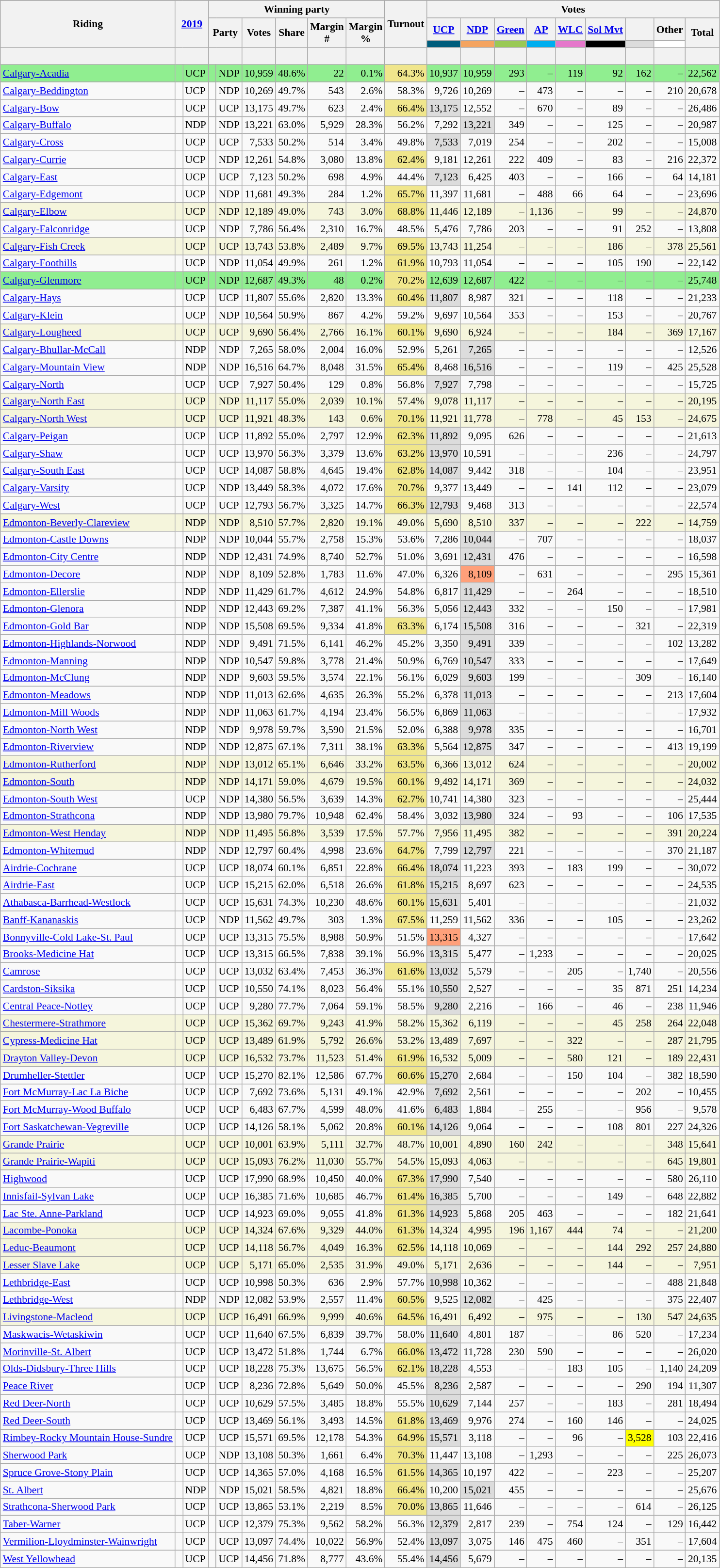<table class="wikitable sortable mw-collapsible" style="text-align:right;; font-size:90%">
<tr>
</tr>
<tr>
<th rowspan="3">Riding</th>
<th colspan="2" rowspan="3"><a href='#'>2019</a></th>
<th colspan="6">Winning party</th>
<th rowspan="3">Turnout<br></th>
<th colspan="9">Votes</th>
</tr>
<tr>
<th colspan="2" rowspan="2" scope="col">Party</th>
<th rowspan="2">Votes</th>
<th rowspan="2">Share</th>
<th rowspan="2">Margin<br>#</th>
<th rowspan="2">Margin<br>%</th>
<th><a href='#'>UCP</a></th>
<th><a href='#'>NDP</a></th>
<th><a href='#'>Green</a></th>
<th><a href='#'>AP</a></th>
<th><a href='#'>WLC</a></th>
<th><a href='#'>Sol Mvt</a></th>
<th></th>
<th>Other</th>
<th rowspan="2">Total</th>
</tr>
<tr>
<th style="background-color:#005D7C;"></th>
<th style="background-color:#F4A460;"></th>
<th style="background-color:#99C955;"></th>
<th style="background-color:#00AEEF;"></th>
<th style="background-color:#e578cb;"></th>
<th style="background-color:black;"></th>
<th style="background-color:#DCDCDC;"></th>
<th style="background-color:#FFFFFF;"></th>
</tr>
<tr>
<th> </th>
<th colspan="2"></th>
<th colspan="2"></th>
<th></th>
<th></th>
<th></th>
<th></th>
<th></th>
<th></th>
<th></th>
<th></th>
<th></th>
<th></th>
<th></th>
<th></th>
<th></th>
<th></th>
</tr>
<tr style="background-color:lightgreen;">
<td style="text-align:left;"><a href='#'>Calgary-Acadia</a></td>
<td> </td>
<td style="text-align:left;">UCP</td>
<td> </td>
<td style="text-align:left;">NDP</td>
<td>10,959</td>
<td>48.6%</td>
<td>22</td>
<td>0.1%</td>
<td style="background-color:#F0E68C;">64.3%</td>
<td>10,937</td>
<td>10,959</td>
<td>293</td>
<td>–</td>
<td>119</td>
<td>92</td>
<td>162</td>
<td>–</td>
<td>22,562</td>
</tr>
<tr>
<td style="text-align:left;"><a href='#'>Calgary-Beddington</a></td>
<td> </td>
<td style="text-align:left;">UCP</td>
<td> </td>
<td style="text-align:left;">NDP</td>
<td>10,269</td>
<td>49.7%</td>
<td>543</td>
<td>2.6%</td>
<td>58.3%</td>
<td>9,726</td>
<td>10,269</td>
<td>–</td>
<td>473</td>
<td>–</td>
<td>–</td>
<td>–</td>
<td>210</td>
<td>20,678</td>
</tr>
<tr>
<td style="text-align:left;"><a href='#'>Calgary-Bow</a></td>
<td> </td>
<td style="text-align:left;">UCP</td>
<td> </td>
<td style="text-align:left;">UCP</td>
<td>13,175</td>
<td>49.7%</td>
<td>623</td>
<td>2.4%</td>
<td style="background-color:#F0E68C;">66.4%</td>
<td style="background-color:#DCDCDC;">13,175</td>
<td>12,552</td>
<td>–</td>
<td>670</td>
<td>–</td>
<td>89</td>
<td>–</td>
<td>–</td>
<td>26,486</td>
</tr>
<tr>
<td style="text-align:left;"><a href='#'>Calgary-Buffalo</a></td>
<td> </td>
<td style="text-align:left;">NDP</td>
<td> </td>
<td style="text-align:left;">NDP</td>
<td>13,221</td>
<td>63.0%</td>
<td>5,929</td>
<td>28.3%</td>
<td>56.2%</td>
<td>7,292</td>
<td style="background-color:#DCDCDC;">13,221</td>
<td>349</td>
<td>–</td>
<td>–</td>
<td>125</td>
<td>–</td>
<td>–</td>
<td>20,987</td>
</tr>
<tr>
<td style="text-align:left;"><a href='#'>Calgary-Cross</a></td>
<td> </td>
<td style="text-align:left;">UCP</td>
<td> </td>
<td style="text-align:left;">UCP</td>
<td>7,533</td>
<td>50.2%</td>
<td>514</td>
<td>3.4%</td>
<td>49.8%</td>
<td style="background-color:#DCDCDC;">7,533</td>
<td>7,019</td>
<td>254</td>
<td>–</td>
<td>–</td>
<td>202</td>
<td>–</td>
<td>–</td>
<td>15,008</td>
</tr>
<tr>
<td style="text-align:left;"><a href='#'>Calgary-Currie</a></td>
<td> </td>
<td style="text-align:left;">UCP</td>
<td> </td>
<td style="text-align:left;">NDP</td>
<td>12,261</td>
<td>54.8%</td>
<td>3,080</td>
<td>13.8%</td>
<td style="background-color:#F0E68C;">62.4%</td>
<td>9,181</td>
<td>12,261</td>
<td>222</td>
<td>409</td>
<td>–</td>
<td>83</td>
<td>–</td>
<td>216</td>
<td>22,372</td>
</tr>
<tr>
<td style="text-align:left;"><a href='#'>Calgary-East</a></td>
<td> </td>
<td style="text-align:left;">UCP</td>
<td> </td>
<td style="text-align:left;">UCP</td>
<td>7,123</td>
<td>50.2%</td>
<td>698</td>
<td>4.9%</td>
<td>44.4%</td>
<td style="background-color:#DCDCDC;">7,123</td>
<td>6,425</td>
<td>403</td>
<td>–</td>
<td>–</td>
<td>166</td>
<td>–</td>
<td>64</td>
<td>14,181</td>
</tr>
<tr>
<td style="text-align:left;"><a href='#'>Calgary-Edgemont</a></td>
<td> </td>
<td style="text-align:left;">UCP</td>
<td> </td>
<td style="text-align:left;">NDP</td>
<td>11,681</td>
<td>49.3%</td>
<td>284</td>
<td>1.2%</td>
<td style="background-color:#F0E68C;">65.7%</td>
<td>11,397</td>
<td>11,681</td>
<td>–</td>
<td>488</td>
<td>66</td>
<td>64</td>
<td>–</td>
<td>–</td>
<td>23,696</td>
</tr>
<tr style="background-color:#F5F5DC;">
<td style="text-align:left;"><a href='#'>Calgary-Elbow</a></td>
<td> </td>
<td style="text-align:left;">UCP</td>
<td> </td>
<td style="text-align:left;">NDP</td>
<td>12,189</td>
<td>49.0%</td>
<td>743</td>
<td>3.0%</td>
<td style="background-color:#F0E68C;">68.8%</td>
<td>11,446</td>
<td>12,189</td>
<td>–</td>
<td>1,136</td>
<td>–</td>
<td>99</td>
<td>–</td>
<td>–</td>
<td>24,870</td>
</tr>
<tr>
<td style="text-align:left;"><a href='#'>Calgary-Falconridge</a></td>
<td> </td>
<td style="text-align:left;">UCP</td>
<td> </td>
<td style="text-align:left;">NDP</td>
<td>7,786</td>
<td>56.4%</td>
<td>2,310</td>
<td>16.7%</td>
<td>48.5%</td>
<td>5,476</td>
<td>7,786</td>
<td>203</td>
<td>–</td>
<td>–</td>
<td>91</td>
<td>252</td>
<td>–</td>
<td>13,808</td>
</tr>
<tr style="background-color:#F5F5DC;">
<td style="text-align:left;"><a href='#'>Calgary-Fish Creek</a></td>
<td> </td>
<td style="text-align:left;">UCP</td>
<td> </td>
<td style="text-align:left;">UCP</td>
<td>13,743</td>
<td>53.8%</td>
<td>2,489</td>
<td>9.7%</td>
<td style="background-color:#F0E68C;">69.5%</td>
<td>13,743</td>
<td>11,254</td>
<td>–</td>
<td>–</td>
<td>–</td>
<td>186</td>
<td>–</td>
<td>378</td>
<td>25,561</td>
</tr>
<tr>
<td style="text-align:left;"><a href='#'>Calgary-Foothills</a></td>
<td> </td>
<td style="text-align:left;">UCP</td>
<td> </td>
<td style="text-align:left;">NDP</td>
<td>11,054</td>
<td>49.9%</td>
<td>261</td>
<td>1.2%</td>
<td style="background-color:#F0E68C;">61.9%</td>
<td>10,793</td>
<td>11,054</td>
<td>–</td>
<td>–</td>
<td>–</td>
<td>105</td>
<td>190</td>
<td>–</td>
<td>22,142</td>
</tr>
<tr style="background-color:lightgreen;">
<td style="text-align:left;"><a href='#'>Calgary-Glenmore</a></td>
<td> </td>
<td style="text-align:left;">UCP</td>
<td> </td>
<td style="text-align:left;">NDP</td>
<td>12,687</td>
<td>49.3%</td>
<td>48</td>
<td>0.2%</td>
<td style="background-color:#F0E68C;">70.2%</td>
<td>12,639</td>
<td>12,687</td>
<td>422</td>
<td>–</td>
<td>–</td>
<td>–</td>
<td>–</td>
<td>–</td>
<td>25,748</td>
</tr>
<tr>
<td style="text-align:left;"><a href='#'>Calgary-Hays</a></td>
<td> </td>
<td style="text-align:left;">UCP</td>
<td> </td>
<td style="text-align:left;">UCP</td>
<td>11,807</td>
<td>55.6%</td>
<td>2,820</td>
<td>13.3%</td>
<td style="background-color:#F0E68C;">60.4%</td>
<td style="background-color:#DCDCDC;">11,807</td>
<td>8,987</td>
<td>321</td>
<td>–</td>
<td>–</td>
<td>118</td>
<td>–</td>
<td>–</td>
<td>21,233</td>
</tr>
<tr>
<td style="text-align:left;"><a href='#'>Calgary-Klein</a></td>
<td> </td>
<td style="text-align:left;">UCP</td>
<td> </td>
<td style="text-align:left;">NDP</td>
<td>10,564</td>
<td>50.9%</td>
<td>867</td>
<td>4.2%</td>
<td>59.2%</td>
<td>9,697</td>
<td>10,564</td>
<td>353</td>
<td>–</td>
<td>–</td>
<td>153</td>
<td>–</td>
<td>–</td>
<td>20,767</td>
</tr>
<tr style="background-color:#F5F5DC;">
<td style="text-align:left;"><a href='#'>Calgary-Lougheed</a></td>
<td> </td>
<td style="text-align:left;">UCP</td>
<td> </td>
<td style="text-align:left;">UCP</td>
<td>9,690</td>
<td>56.4%</td>
<td>2,766</td>
<td>16.1%</td>
<td style="background-color:#F0E68C;">60.1%</td>
<td>9,690</td>
<td>6,924</td>
<td>–</td>
<td>–</td>
<td>–</td>
<td>184</td>
<td>–</td>
<td>369</td>
<td>17,167</td>
</tr>
<tr>
<td style="text-align:left;"><a href='#'>Calgary-Bhullar-McCall</a></td>
<td> </td>
<td style="text-align:left;">NDP</td>
<td> </td>
<td style="text-align:left;">NDP</td>
<td>7,265</td>
<td>58.0%</td>
<td>2,004</td>
<td>16.0%</td>
<td>52.9%</td>
<td>5,261</td>
<td style="background-color:#DCDCDC;">7,265</td>
<td>–</td>
<td>–</td>
<td>–</td>
<td>–</td>
<td>–</td>
<td>–</td>
<td>12,526</td>
</tr>
<tr>
<td style="text-align:left;"><a href='#'>Calgary-Mountain View</a></td>
<td> </td>
<td style="text-align:left;">NDP</td>
<td> </td>
<td style="text-align:left;">NDP</td>
<td>16,516</td>
<td>64.7%</td>
<td>8,048</td>
<td>31.5%</td>
<td style="background-color:#F0E68C;">65.4%</td>
<td>8,468</td>
<td style="background-color:#DCDCDC;">16,516</td>
<td>–</td>
<td>–</td>
<td>–</td>
<td>119</td>
<td>–</td>
<td>425</td>
<td>25,528</td>
</tr>
<tr>
<td style="text-align:left;"><a href='#'>Calgary-North</a></td>
<td> </td>
<td style="text-align:left;">UCP</td>
<td> </td>
<td style="text-align:left;">UCP</td>
<td>7,927</td>
<td>50.4%</td>
<td>129</td>
<td>0.8%</td>
<td>56.8%</td>
<td style="background-color:#DCDCDC;">7,927</td>
<td>7,798</td>
<td>–</td>
<td>–</td>
<td>–</td>
<td>–</td>
<td>–</td>
<td>–</td>
<td>15,725</td>
</tr>
<tr style="background-color:#F5F5DC;">
<td style="text-align:left;"><a href='#'>Calgary-North East</a></td>
<td> </td>
<td style="text-align:left;">UCP</td>
<td> </td>
<td style="text-align:left;">NDP</td>
<td>11,117</td>
<td>55.0%</td>
<td>2,039</td>
<td>10.1%</td>
<td>57.4%</td>
<td>9,078</td>
<td>11,117</td>
<td>–</td>
<td>–</td>
<td>–</td>
<td>–</td>
<td>–</td>
<td>–</td>
<td>20,195</td>
</tr>
<tr style="background-color:#F5F5DC;">
<td style="text-align:left;"><a href='#'>Calgary-North West</a></td>
<td> </td>
<td style="text-align:left;">UCP</td>
<td> </td>
<td style="text-align:left;">UCP</td>
<td>11,921</td>
<td>48.3%</td>
<td>143</td>
<td>0.6%</td>
<td style="background-color:#F0E68C;">70.1%</td>
<td>11,921</td>
<td>11,778</td>
<td>–</td>
<td>778</td>
<td>–</td>
<td>45</td>
<td>153</td>
<td>–</td>
<td>24,675</td>
</tr>
<tr>
<td style="text-align:left;"><a href='#'>Calgary-Peigan</a></td>
<td> </td>
<td style="text-align:left;">UCP</td>
<td> </td>
<td style="text-align:left;">UCP</td>
<td>11,892</td>
<td>55.0%</td>
<td>2,797</td>
<td>12.9%</td>
<td style="background-color:#F0E68C;">62.3%</td>
<td style="background-color:#DCDCDC;">11,892</td>
<td>9,095</td>
<td>626</td>
<td>–</td>
<td>–</td>
<td>–</td>
<td>–</td>
<td>–</td>
<td>21,613</td>
</tr>
<tr>
<td style="text-align:left;"><a href='#'>Calgary-Shaw</a></td>
<td> </td>
<td style="text-align:left;">UCP</td>
<td> </td>
<td style="text-align:left;">UCP</td>
<td>13,970</td>
<td>56.3%</td>
<td>3,379</td>
<td>13.6%</td>
<td style="background-color:#F0E68C;">63.2%</td>
<td style="background-color:#DCDCDC;">13,970</td>
<td>10,591</td>
<td>–</td>
<td>–</td>
<td>–</td>
<td>236</td>
<td>–</td>
<td>–</td>
<td>24,797</td>
</tr>
<tr>
<td style="text-align:left;"><a href='#'>Calgary-South East</a></td>
<td> </td>
<td style="text-align:left;">UCP</td>
<td> </td>
<td style="text-align:left;">UCP</td>
<td>14,087</td>
<td>58.8%</td>
<td>4,645</td>
<td>19.4%</td>
<td style="background-color:#F0E68C;">62.8%</td>
<td style="background-color:#DCDCDC;">14,087</td>
<td>9,442</td>
<td>318</td>
<td>–</td>
<td>–</td>
<td>104</td>
<td>–</td>
<td>–</td>
<td>23,951</td>
</tr>
<tr>
<td style="text-align:left;"><a href='#'>Calgary-Varsity</a></td>
<td> </td>
<td style="text-align:left;">UCP</td>
<td> </td>
<td style="text-align:left;">NDP</td>
<td>13,449</td>
<td>58.3%</td>
<td>4,072</td>
<td>17.6%</td>
<td style="background-color:#F0E68C;">70.7%</td>
<td>9,377</td>
<td>13,449</td>
<td>–</td>
<td>–</td>
<td>141</td>
<td>112</td>
<td>–</td>
<td>–</td>
<td>23,079</td>
</tr>
<tr>
<td style="text-align:left;"><a href='#'>Calgary-West</a></td>
<td> </td>
<td style="text-align:left;">UCP</td>
<td> </td>
<td style="text-align:left;">UCP</td>
<td>12,793</td>
<td>56.7%</td>
<td>3,325</td>
<td>14.7%</td>
<td style="background-color:#F0E68C;">66.3%</td>
<td style="background-color:#DCDCDC;">12,793</td>
<td>9,468</td>
<td>313</td>
<td>–</td>
<td>–</td>
<td>–</td>
<td>–</td>
<td>–</td>
<td>22,574</td>
</tr>
<tr style="background-color:#F5F5DC;">
<td style="text-align:left;"><a href='#'>Edmonton-Beverly-Clareview</a></td>
<td> </td>
<td style="text-align:left;">NDP</td>
<td> </td>
<td style="text-align:left;">NDP</td>
<td>8,510</td>
<td>57.7%</td>
<td>2,820</td>
<td>19.1%</td>
<td>49.0%</td>
<td>5,690</td>
<td>8,510</td>
<td>337</td>
<td>–</td>
<td>–</td>
<td>–</td>
<td>222</td>
<td>–</td>
<td>14,759</td>
</tr>
<tr>
<td style="text-align:left;"><a href='#'>Edmonton-Castle Downs</a></td>
<td> </td>
<td style="text-align:left;">NDP</td>
<td> </td>
<td style="text-align:left;">NDP</td>
<td>10,044</td>
<td>55.7%</td>
<td>2,758</td>
<td>15.3%</td>
<td>53.6%</td>
<td>7,286</td>
<td style="background-color:#DCDCDC;">10,044</td>
<td>–</td>
<td>707</td>
<td>–</td>
<td>–</td>
<td>–</td>
<td>–</td>
<td>18,037</td>
</tr>
<tr>
<td style="text-align:left;"><a href='#'>Edmonton-City Centre</a></td>
<td> </td>
<td style="text-align:left;">NDP</td>
<td> </td>
<td style="text-align:left;">NDP</td>
<td>12,431</td>
<td>74.9%</td>
<td>8,740</td>
<td>52.7%</td>
<td>51.0%</td>
<td>3,691</td>
<td style="background-color:#DCDCDC;">12,431</td>
<td>476</td>
<td>–</td>
<td>–</td>
<td>–</td>
<td>–</td>
<td>–</td>
<td>16,598</td>
</tr>
<tr>
<td style="text-align:left;"><a href='#'>Edmonton-Decore</a></td>
<td> </td>
<td style="text-align:left;">NDP</td>
<td> </td>
<td style="text-align:left;">NDP</td>
<td>8,109</td>
<td>52.8%</td>
<td>1,783</td>
<td>11.6%</td>
<td>47.0%</td>
<td>6,326</td>
<td style="background-color:#FFA07A;">8,109</td>
<td>–</td>
<td>631</td>
<td>–</td>
<td>–</td>
<td>–</td>
<td>295</td>
<td>15,361</td>
</tr>
<tr>
<td style="text-align:left;"><a href='#'>Edmonton-Ellerslie</a></td>
<td> </td>
<td style="text-align:left;">NDP</td>
<td> </td>
<td style="text-align:left;">NDP</td>
<td>11,429</td>
<td>61.7%</td>
<td>4,612</td>
<td>24.9%</td>
<td>54.8%</td>
<td>6,817</td>
<td style="background-color:#DCDCDC;">11,429</td>
<td>–</td>
<td>–</td>
<td>264</td>
<td>–</td>
<td>–</td>
<td>–</td>
<td>18,510</td>
</tr>
<tr>
<td style="text-align:left;"><a href='#'>Edmonton-Glenora</a></td>
<td> </td>
<td style="text-align:left;">NDP</td>
<td> </td>
<td style="text-align:left;">NDP</td>
<td>12,443</td>
<td>69.2%</td>
<td>7,387</td>
<td>41.1%</td>
<td>56.3%</td>
<td>5,056</td>
<td style="background-color:#DCDCDC;">12,443</td>
<td>332</td>
<td>–</td>
<td>–</td>
<td>150</td>
<td>–</td>
<td>–</td>
<td>17,981</td>
</tr>
<tr>
<td style="text-align:left;"><a href='#'>Edmonton-Gold Bar</a></td>
<td> </td>
<td style="text-align:left;">NDP</td>
<td> </td>
<td style="text-align:left;">NDP</td>
<td>15,508</td>
<td>69.5%</td>
<td>9,334</td>
<td>41.8%</td>
<td style="background-color:#F0E68C;">63.3%</td>
<td>6,174</td>
<td style="background-color:#DCDCDC;">15,508</td>
<td>316</td>
<td>–</td>
<td>–</td>
<td>–</td>
<td>321</td>
<td>–</td>
<td>22,319</td>
</tr>
<tr>
<td style="text-align:left;"><a href='#'>Edmonton-Highlands-Norwood</a></td>
<td> </td>
<td style="text-align:left;">NDP</td>
<td> </td>
<td style="text-align:left;">NDP</td>
<td>9,491</td>
<td>71.5%</td>
<td>6,141</td>
<td>46.2%</td>
<td>45.2%</td>
<td>3,350</td>
<td style="background-color:#DCDCDC;">9,491</td>
<td>339</td>
<td>–</td>
<td>–</td>
<td>–</td>
<td>–</td>
<td>102</td>
<td>13,282</td>
</tr>
<tr>
<td style="text-align:left;"><a href='#'>Edmonton-Manning</a></td>
<td> </td>
<td style="text-align:left;">NDP</td>
<td> </td>
<td style="text-align:left;">NDP</td>
<td>10,547</td>
<td>59.8%</td>
<td>3,778</td>
<td>21.4%</td>
<td>50.9%</td>
<td>6,769</td>
<td style="background-color:#DCDCDC;">10,547</td>
<td>333</td>
<td>–</td>
<td>–</td>
<td>–</td>
<td>–</td>
<td>–</td>
<td>17,649</td>
</tr>
<tr>
<td style="text-align:left;"><a href='#'>Edmonton-McClung</a></td>
<td> </td>
<td style="text-align:left;">NDP</td>
<td> </td>
<td style="text-align:left;">NDP</td>
<td>9,603</td>
<td>59.5%</td>
<td>3,574</td>
<td>22.1%</td>
<td>56.1%</td>
<td>6,029</td>
<td style="background-color:#DCDCDC;">9,603</td>
<td>199</td>
<td>–</td>
<td>–</td>
<td>–</td>
<td>309</td>
<td>–</td>
<td>16,140</td>
</tr>
<tr>
<td style="text-align:left;"><a href='#'>Edmonton-Meadows</a></td>
<td> </td>
<td style="text-align:left;">NDP</td>
<td> </td>
<td style="text-align:left;">NDP</td>
<td>11,013</td>
<td>62.6%</td>
<td>4,635</td>
<td>26.3%</td>
<td>55.2%</td>
<td>6,378</td>
<td style="background-color:#DCDCDC;">11,013</td>
<td>–</td>
<td>–</td>
<td>–</td>
<td>–</td>
<td>–</td>
<td>213</td>
<td>17,604</td>
</tr>
<tr>
<td style="text-align:left;"><a href='#'>Edmonton-Mill Woods</a></td>
<td> </td>
<td style="text-align:left;">NDP</td>
<td> </td>
<td style="text-align:left;">NDP</td>
<td>11,063</td>
<td>61.7%</td>
<td>4,194</td>
<td>23.4%</td>
<td>56.5%</td>
<td>6,869</td>
<td style="background-color:#DCDCDC;">11,063</td>
<td>–</td>
<td>–</td>
<td>–</td>
<td>–</td>
<td>–</td>
<td>–</td>
<td>17,932</td>
</tr>
<tr>
<td style="text-align:left;"><a href='#'>Edmonton-North West</a></td>
<td> </td>
<td style="text-align:left;">NDP</td>
<td> </td>
<td style="text-align:left;">NDP</td>
<td>9,978</td>
<td>59.7%</td>
<td>3,590</td>
<td>21.5%</td>
<td>52.0%</td>
<td>6,388</td>
<td style="background-color:#DCDCDC;">9,978</td>
<td>335</td>
<td>–</td>
<td>–</td>
<td>–</td>
<td>–</td>
<td>–</td>
<td>16,701</td>
</tr>
<tr>
<td style="text-align:left;"><a href='#'>Edmonton-Riverview</a></td>
<td> </td>
<td style="text-align:left;">NDP</td>
<td> </td>
<td style="text-align:left;">NDP</td>
<td>12,875</td>
<td>67.1%</td>
<td>7,311</td>
<td>38.1%</td>
<td style="background-color:#F0E68C;">63.3%</td>
<td>5,564</td>
<td style="background-color:#DCDCDC;">12,875</td>
<td>347</td>
<td>–</td>
<td>–</td>
<td>–</td>
<td>–</td>
<td>413</td>
<td>19,199</td>
</tr>
<tr style="background-color:#F5F5DC;">
<td style="text-align:left;"><a href='#'>Edmonton-Rutherford</a></td>
<td> </td>
<td style="text-align:left;">NDP</td>
<td> </td>
<td style="text-align:left;">NDP</td>
<td>13,012</td>
<td>65.1%</td>
<td>6,646</td>
<td>33.2%</td>
<td style="background-color:#F0E68C;">63.5%</td>
<td>6,366</td>
<td>13,012</td>
<td>624</td>
<td>–</td>
<td>–</td>
<td>–</td>
<td>–</td>
<td>–</td>
<td>20,002</td>
</tr>
<tr style="background-color:#F5F5DC;">
<td style="text-align:left;"><a href='#'>Edmonton-South</a></td>
<td> </td>
<td style="text-align:left;">NDP</td>
<td> </td>
<td style="text-align:left;">NDP</td>
<td>14,171</td>
<td>59.0%</td>
<td>4,679</td>
<td>19.5%</td>
<td style="background-color:#F0E68C;">60.1%</td>
<td>9,492</td>
<td>14,171</td>
<td>369</td>
<td>–</td>
<td>–</td>
<td>–</td>
<td>–</td>
<td>–</td>
<td>24,032</td>
</tr>
<tr>
<td style="text-align:left;"><a href='#'>Edmonton-South West</a></td>
<td> </td>
<td style="text-align:left;">UCP</td>
<td> </td>
<td style="text-align:left;">NDP</td>
<td>14,380</td>
<td>56.5%</td>
<td>3,639</td>
<td>14.3%</td>
<td style="background-color:#F0E68C;">62.7%</td>
<td>10,741</td>
<td>14,380</td>
<td>323</td>
<td>–</td>
<td>–</td>
<td>–</td>
<td>–</td>
<td>–</td>
<td>25,444</td>
</tr>
<tr>
<td style="text-align:left;"><a href='#'>Edmonton-Strathcona</a></td>
<td> </td>
<td style="text-align:left;">NDP</td>
<td> </td>
<td style="text-align:left;">NDP</td>
<td>13,980</td>
<td>79.7%</td>
<td>10,948</td>
<td>62.4%</td>
<td>58.4%</td>
<td>3,032</td>
<td style="background-color:#DCDCDC;">13,980</td>
<td>324</td>
<td>–</td>
<td>93</td>
<td>–</td>
<td>–</td>
<td>106</td>
<td>17,535</td>
</tr>
<tr style="background-color:#F5F5DC;">
<td style="text-align:left;"><a href='#'>Edmonton-West Henday</a></td>
<td> </td>
<td style="text-align:left;">NDP</td>
<td> </td>
<td style="text-align:left;">NDP</td>
<td>11,495</td>
<td>56.8%</td>
<td>3,539</td>
<td>17.5%</td>
<td>57.7%</td>
<td>7,956</td>
<td>11,495</td>
<td>382</td>
<td>–</td>
<td>–</td>
<td>–</td>
<td>–</td>
<td>391</td>
<td>20,224</td>
</tr>
<tr>
<td style="text-align:left;"><a href='#'>Edmonton-Whitemud</a></td>
<td> </td>
<td style="text-align:left;">NDP</td>
<td> </td>
<td style="text-align:left;">NDP</td>
<td>12,797</td>
<td>60.4%</td>
<td>4,998</td>
<td>23.6%</td>
<td style="background-color:#F0E68C;">64.7%</td>
<td>7,799</td>
<td style="background-color:#DCDCDC;">12,797</td>
<td>221</td>
<td>–</td>
<td>–</td>
<td>–</td>
<td>–</td>
<td>370</td>
<td>21,187</td>
</tr>
<tr>
<td style="text-align:left;"><a href='#'>Airdrie-Cochrane</a></td>
<td> </td>
<td style="text-align:left;">UCP</td>
<td> </td>
<td style="text-align:left;">UCP</td>
<td>18,074</td>
<td>60.1%</td>
<td>6,851</td>
<td>22.8%</td>
<td style="background-color:#F0E68C;">66.4%</td>
<td style="background-color:#DCDCDC;">18,074</td>
<td>11,223</td>
<td>393</td>
<td>–</td>
<td>183</td>
<td>199</td>
<td>–</td>
<td>–</td>
<td>30,072</td>
</tr>
<tr>
<td style="text-align:left;"><a href='#'>Airdrie-East</a></td>
<td> </td>
<td style="text-align:left;">UCP</td>
<td> </td>
<td style="text-align:left;">UCP</td>
<td>15,215</td>
<td>62.0%</td>
<td>6,518</td>
<td>26.6%</td>
<td style="background-color:#F0E68C;">61.8%</td>
<td style="background-color:#DCDCDC;">15,215</td>
<td>8,697</td>
<td>623</td>
<td>–</td>
<td>–</td>
<td>–</td>
<td>–</td>
<td>–</td>
<td>24,535</td>
</tr>
<tr>
<td style="text-align:left;"><a href='#'>Athabasca-Barrhead-Westlock</a></td>
<td> </td>
<td style="text-align:left;">UCP</td>
<td> </td>
<td style="text-align:left;">UCP</td>
<td>15,631</td>
<td>74.3%</td>
<td>10,230</td>
<td>48.6%</td>
<td style="background-color:#F0E68C;">60.1%</td>
<td style="background-color:#DCDCDC;">15,631</td>
<td>5,401</td>
<td>–</td>
<td>–</td>
<td>–</td>
<td>–</td>
<td>–</td>
<td>–</td>
<td>21,032</td>
</tr>
<tr>
<td style="text-align:left;"><a href='#'>Banff-Kananaskis</a></td>
<td> </td>
<td style="text-align:left;">UCP</td>
<td> </td>
<td style="text-align:left;">NDP</td>
<td>11,562</td>
<td>49.7%</td>
<td>303</td>
<td>1.3%</td>
<td style="background-color:#F0E68C;">67.5%</td>
<td>11,259</td>
<td>11,562</td>
<td>336</td>
<td>–</td>
<td>–</td>
<td>105</td>
<td>–</td>
<td>–</td>
<td>23,262</td>
</tr>
<tr>
<td style="text-align:left;"><a href='#'>Bonnyville-Cold Lake-St. Paul</a></td>
<td> </td>
<td style="text-align:left;">UCP</td>
<td> </td>
<td style="text-align:left;">UCP</td>
<td>13,315</td>
<td>75.5%</td>
<td>8,988</td>
<td>50.9%</td>
<td>51.5%</td>
<td style="background-color:#FFA07A;">13,315</td>
<td>4,327</td>
<td>–</td>
<td>–</td>
<td>–</td>
<td>–</td>
<td>–</td>
<td>–</td>
<td>17,642</td>
</tr>
<tr>
<td style="text-align:left;"><a href='#'>Brooks-Medicine Hat</a></td>
<td> </td>
<td style="text-align:left;">UCP</td>
<td> </td>
<td style="text-align:left;">UCP</td>
<td>13,315</td>
<td>66.5%</td>
<td>7,838</td>
<td>39.1%</td>
<td>56.9%</td>
<td style="background-color:#DCDCDC;">13,315</td>
<td>5,477</td>
<td>–</td>
<td>1,233</td>
<td>–</td>
<td>–</td>
<td>–</td>
<td>–</td>
<td>20,025</td>
</tr>
<tr>
<td style="text-align:left;"><a href='#'>Camrose</a></td>
<td> </td>
<td style="text-align:left;">UCP</td>
<td> </td>
<td style="text-align:left;">UCP</td>
<td>13,032</td>
<td>63.4%</td>
<td>7,453</td>
<td>36.3%</td>
<td style="background-color:#F0E68C;">61.6%</td>
<td style="background-color:#DCDCDC;">13,032</td>
<td>5,579</td>
<td>–</td>
<td>–</td>
<td>205</td>
<td>–</td>
<td>1,740</td>
<td>–</td>
<td>20,556</td>
</tr>
<tr>
<td style="text-align:left;"><a href='#'>Cardston-Siksika</a></td>
<td> </td>
<td style="text-align:left;">UCP</td>
<td> </td>
<td style="text-align:left;">UCP</td>
<td>10,550</td>
<td>74.1%</td>
<td>8,023</td>
<td>56.4%</td>
<td>55.1%</td>
<td style="background-color:#DCDCDC;">10,550</td>
<td>2,527</td>
<td>–</td>
<td>–</td>
<td>–</td>
<td>35</td>
<td>871</td>
<td>251</td>
<td>14,234</td>
</tr>
<tr>
<td style="text-align:left;"><a href='#'>Central Peace-Notley</a></td>
<td> </td>
<td style="text-align:left;">UCP</td>
<td> </td>
<td style="text-align:left;">UCP</td>
<td>9,280</td>
<td>77.7%</td>
<td>7,064</td>
<td>59.1%</td>
<td>58.5%</td>
<td style="background-color:#DCDCDC;">9,280</td>
<td>2,216</td>
<td>–</td>
<td>166</td>
<td>–</td>
<td>46</td>
<td>–</td>
<td>238</td>
<td>11,946</td>
</tr>
<tr style="background-color:#F5F5DC;">
<td style="text-align:left;"><a href='#'>Chestermere-Strathmore</a></td>
<td> </td>
<td style="text-align:left;">UCP</td>
<td> </td>
<td style="text-align:left;">UCP</td>
<td>15,362</td>
<td>69.7%</td>
<td>9,243</td>
<td>41.9%</td>
<td>58.2%</td>
<td>15,362</td>
<td>6,119</td>
<td>–</td>
<td>–</td>
<td>–</td>
<td>45</td>
<td>258</td>
<td>264</td>
<td>22,048</td>
</tr>
<tr style="background-color:#F5F5DC;">
<td style="text-align:left;"><a href='#'>Cypress-Medicine Hat</a></td>
<td> </td>
<td style="text-align:left;">UCP</td>
<td> </td>
<td style="text-align:left;">UCP</td>
<td>13,489</td>
<td>61.9%</td>
<td>5,792</td>
<td>26.6%</td>
<td>53.2%</td>
<td>13,489</td>
<td>7,697</td>
<td>–</td>
<td>–</td>
<td>322</td>
<td>–</td>
<td>–</td>
<td>287</td>
<td>21,795</td>
</tr>
<tr style="background-color:#F5F5DC;">
<td style="text-align:left;"><a href='#'>Drayton Valley-Devon</a></td>
<td> </td>
<td style="text-align:left;">UCP</td>
<td> </td>
<td style="text-align:left;">UCP</td>
<td>16,532</td>
<td>73.7%</td>
<td>11,523</td>
<td>51.4%</td>
<td style="background-color:#F0E68C;">61.9%</td>
<td>16,532</td>
<td>5,009</td>
<td>–</td>
<td>–</td>
<td>580</td>
<td>121</td>
<td>–</td>
<td>189</td>
<td>22,431</td>
</tr>
<tr>
<td style="text-align:left;"><a href='#'>Drumheller-Stettler</a></td>
<td> </td>
<td style="text-align:left;">UCP</td>
<td> </td>
<td style="text-align:left;">UCP</td>
<td>15,270</td>
<td>82.1%</td>
<td>12,586</td>
<td>67.7%</td>
<td style="background-color:#F0E68C;">60.6%</td>
<td style="background-color:#DCDCDC;">15,270</td>
<td>2,684</td>
<td>–</td>
<td>–</td>
<td>150</td>
<td>104</td>
<td>–</td>
<td>382</td>
<td>18,590</td>
</tr>
<tr>
<td style="text-align:left;"><a href='#'>Fort McMurray-Lac La Biche</a></td>
<td> </td>
<td style="text-align:left;">UCP</td>
<td> </td>
<td style="text-align:left;">UCP</td>
<td>7,692</td>
<td>73.6%</td>
<td>5,131</td>
<td>49.1%</td>
<td>42.9%</td>
<td style="background-color:#DCDCDC;">7,692</td>
<td>2,561</td>
<td>–</td>
<td>–</td>
<td>–</td>
<td>–</td>
<td>202</td>
<td>–</td>
<td>10,455</td>
</tr>
<tr>
<td style="text-align:left;"><a href='#'>Fort McMurray-Wood Buffalo</a></td>
<td> </td>
<td style="text-align:left;">UCP</td>
<td> </td>
<td style="text-align:left;">UCP</td>
<td>6,483</td>
<td>67.7%</td>
<td>4,599</td>
<td>48.0%</td>
<td>41.6%</td>
<td style="background-color:#DCDCDC;">6,483</td>
<td>1,884</td>
<td>–</td>
<td>255</td>
<td>–</td>
<td>–</td>
<td>956</td>
<td>–</td>
<td>9,578</td>
</tr>
<tr>
<td style="text-align:left;"><a href='#'>Fort Saskatchewan-Vegreville</a></td>
<td> </td>
<td style="text-align:left;">UCP</td>
<td> </td>
<td style="text-align:left;">UCP</td>
<td>14,126</td>
<td>58.1%</td>
<td>5,062</td>
<td>20.8%</td>
<td style="background-color:#F0E68C;">60.1%</td>
<td style="background-color:#DCDCDC;">14,126</td>
<td>9,064</td>
<td>–</td>
<td>–</td>
<td>–</td>
<td>108</td>
<td>801</td>
<td>227</td>
<td>24,326</td>
</tr>
<tr style="background-color:#F5F5DC;">
<td style="text-align:left;"><a href='#'>Grande Prairie</a></td>
<td> </td>
<td style="text-align:left;">UCP</td>
<td> </td>
<td style="text-align:left;">UCP</td>
<td>10,001</td>
<td>63.9%</td>
<td>5,111</td>
<td>32.7%</td>
<td>48.7%</td>
<td>10,001</td>
<td>4,890</td>
<td>160</td>
<td>242</td>
<td>–</td>
<td>–</td>
<td>–</td>
<td>348</td>
<td>15,641</td>
</tr>
<tr style="background-color:#F5F5DC;">
<td style="text-align:left;"><a href='#'>Grande Prairie-Wapiti</a></td>
<td> </td>
<td style="text-align:left;">UCP</td>
<td> </td>
<td style="text-align:left;">UCP</td>
<td>15,093</td>
<td>76.2%</td>
<td>11,030</td>
<td>55.7%</td>
<td>54.5%</td>
<td>15,093</td>
<td>4,063</td>
<td>–</td>
<td>–</td>
<td>–</td>
<td>–</td>
<td>–</td>
<td>645</td>
<td>19,801</td>
</tr>
<tr>
<td style="text-align:left;"><a href='#'>Highwood</a></td>
<td> </td>
<td style="text-align:left;">UCP</td>
<td> </td>
<td style="text-align:left;">UCP</td>
<td>17,990</td>
<td>68.9%</td>
<td>10,450</td>
<td>40.0%</td>
<td style="background-color:#F0E68C;">67.3%</td>
<td style="background-color:#DCDCDC;">17,990</td>
<td>7,540</td>
<td>–</td>
<td>–</td>
<td>–</td>
<td>–</td>
<td>–</td>
<td>580</td>
<td>26,110</td>
</tr>
<tr>
<td style="text-align:left;"><a href='#'>Innisfail-Sylvan Lake</a></td>
<td> </td>
<td style="text-align:left;">UCP</td>
<td> </td>
<td style="text-align:left;">UCP</td>
<td>16,385</td>
<td>71.6%</td>
<td>10,685</td>
<td>46.7%</td>
<td style="background-color:#F0E68C;">61.4%</td>
<td style="background-color:#DCDCDC;">16,385</td>
<td>5,700</td>
<td>–</td>
<td>–</td>
<td>–</td>
<td>149</td>
<td>–</td>
<td>648</td>
<td>22,882</td>
</tr>
<tr>
<td style="text-align:left;"><a href='#'>Lac Ste. Anne-Parkland</a></td>
<td> </td>
<td style="text-align:left;">UCP</td>
<td> </td>
<td style="text-align:left;">UCP</td>
<td>14,923</td>
<td>69.0%</td>
<td>9,055</td>
<td>41.8%</td>
<td style="background-color:#F0E68C;">61.3%</td>
<td style="background-color:#DCDCDC;">14,923</td>
<td>5,868</td>
<td>205</td>
<td>463</td>
<td>–</td>
<td>–</td>
<td>–</td>
<td>182</td>
<td>21,641</td>
</tr>
<tr style="background-color:#F5F5DC;">
<td style="text-align:left;"><a href='#'>Lacombe-Ponoka</a></td>
<td> </td>
<td style="text-align:left;">UCP</td>
<td> </td>
<td style="text-align:left;">UCP</td>
<td>14,324</td>
<td>67.6%</td>
<td>9,329</td>
<td>44.0%</td>
<td style="background-color:#F0E68C;">61.3%</td>
<td>14,324</td>
<td>4,995</td>
<td>196</td>
<td>1,167</td>
<td>444</td>
<td>74</td>
<td>–</td>
<td>–</td>
<td>21,200</td>
</tr>
<tr style="background-color:#F5F5DC;">
<td style="text-align:left;"><a href='#'>Leduc-Beaumont</a></td>
<td> </td>
<td style="text-align:left;">UCP</td>
<td> </td>
<td style="text-align:left;">UCP</td>
<td>14,118</td>
<td>56.7%</td>
<td>4,049</td>
<td>16.3%</td>
<td style="background-color:#F0E68C;">62.5%</td>
<td>14,118</td>
<td>10,069</td>
<td>–</td>
<td>–</td>
<td>–</td>
<td>144</td>
<td>292</td>
<td>257</td>
<td>24,880</td>
</tr>
<tr style="background-color:#F5F5DC;">
<td style="text-align:left;"><a href='#'>Lesser Slave Lake</a></td>
<td> </td>
<td style="text-align:left;">UCP</td>
<td> </td>
<td style="text-align:left;">UCP</td>
<td>5,171</td>
<td>65.0%</td>
<td>2,535</td>
<td>31.9%</td>
<td>49.0%</td>
<td>5,171</td>
<td>2,636</td>
<td>–</td>
<td>–</td>
<td>–</td>
<td>144</td>
<td>–</td>
<td>–</td>
<td>7,951</td>
</tr>
<tr>
<td style="text-align:left;"><a href='#'>Lethbridge-East</a></td>
<td> </td>
<td style="text-align:left;">UCP</td>
<td> </td>
<td style="text-align:left;">UCP</td>
<td>10,998</td>
<td>50.3%</td>
<td>636</td>
<td>2.9%</td>
<td>57.7%</td>
<td style="background-color:#DCDCDC;">10,998</td>
<td>10,362</td>
<td>–</td>
<td>–</td>
<td>–</td>
<td>–</td>
<td>–</td>
<td>488</td>
<td>21,848</td>
</tr>
<tr>
<td style="text-align:left;"><a href='#'>Lethbridge-West</a></td>
<td> </td>
<td style="text-align:left;">NDP</td>
<td> </td>
<td style="text-align:left;">NDP</td>
<td>12,082</td>
<td>53.9%</td>
<td>2,557</td>
<td>11.4%</td>
<td style="background-color:#F0E68C;">60.5%</td>
<td>9,525</td>
<td style="background-color:#DCDCDC;">12,082</td>
<td>–</td>
<td>425</td>
<td>–</td>
<td>–</td>
<td>–</td>
<td>375</td>
<td>22,407</td>
</tr>
<tr style="background-color:#F5F5DC;">
<td style="text-align:left;"><a href='#'>Livingstone-Macleod</a></td>
<td> </td>
<td style="text-align:left;">UCP</td>
<td> </td>
<td style="text-align:left;">UCP</td>
<td>16,491</td>
<td>66.9%</td>
<td>9,999</td>
<td>40.6%</td>
<td style="background-color:#F0E68C;">64.5%</td>
<td>16,491</td>
<td>6,492</td>
<td>–</td>
<td>975</td>
<td>–</td>
<td>–</td>
<td>130</td>
<td>547</td>
<td>24,635</td>
</tr>
<tr>
<td style="text-align:left;"><a href='#'>Maskwacis-Wetaskiwin</a></td>
<td> </td>
<td style="text-align:left;">UCP</td>
<td> </td>
<td style="text-align:left;">UCP</td>
<td>11,640</td>
<td>67.5%</td>
<td>6,839</td>
<td>39.7%</td>
<td>58.0%</td>
<td style="background-color:#DCDCDC;">11,640</td>
<td>4,801</td>
<td>187</td>
<td>–</td>
<td>–</td>
<td>86</td>
<td>520</td>
<td>–</td>
<td>17,234</td>
</tr>
<tr>
<td style="text-align:left;"><a href='#'>Morinville-St. Albert</a></td>
<td> </td>
<td style="text-align:left;">UCP</td>
<td> </td>
<td style="text-align:left;">UCP</td>
<td>13,472</td>
<td>51.8%</td>
<td>1,744</td>
<td>6.7%</td>
<td style="background-color:#F0E68C;">66.0%</td>
<td style="background-color:#DCDCDC;">13,472</td>
<td>11,728</td>
<td>230</td>
<td>590</td>
<td>–</td>
<td>–</td>
<td>–</td>
<td>–</td>
<td>26,020</td>
</tr>
<tr>
<td style="text-align:left;"><a href='#'>Olds-Didsbury-Three Hills</a></td>
<td> </td>
<td style="text-align:left;">UCP</td>
<td> </td>
<td style="text-align:left;">UCP</td>
<td>18,228</td>
<td>75.3%</td>
<td>13,675</td>
<td>56.5%</td>
<td style="background-color:#F0E68C;">62.1%</td>
<td style="background-color:#DCDCDC;">18,228</td>
<td>4,553</td>
<td>–</td>
<td>–</td>
<td>183</td>
<td>105</td>
<td>–</td>
<td>1,140</td>
<td>24,209</td>
</tr>
<tr>
<td style="text-align:left;"><a href='#'>Peace River</a></td>
<td> </td>
<td style="text-align:left;">UCP</td>
<td> </td>
<td style="text-align:left;">UCP</td>
<td>8,236</td>
<td>72.8%</td>
<td>5,649</td>
<td>50.0%</td>
<td>45.5%</td>
<td style="background-color:#DCDCDC;">8,236</td>
<td>2,587</td>
<td>–</td>
<td>–</td>
<td>–</td>
<td>–</td>
<td>290</td>
<td>194</td>
<td>11,307</td>
</tr>
<tr>
<td style="text-align:left;"><a href='#'>Red Deer-North</a></td>
<td> </td>
<td style="text-align:left;">UCP</td>
<td> </td>
<td style="text-align:left;">UCP</td>
<td>10,629</td>
<td>57.5%</td>
<td>3,485</td>
<td>18.8%</td>
<td>55.5%</td>
<td style="background-color:#DCDCDC;">10,629</td>
<td>7,144</td>
<td>257</td>
<td>–</td>
<td>–</td>
<td>183</td>
<td>–</td>
<td>281</td>
<td>18,494</td>
</tr>
<tr>
<td style="text-align:left;"><a href='#'>Red Deer-South</a></td>
<td> </td>
<td style="text-align:left;">UCP</td>
<td> </td>
<td style="text-align:left;">UCP</td>
<td>13,469</td>
<td>56.1%</td>
<td>3,493</td>
<td>14.5%</td>
<td style="background-color:#F0E68C;">61.8%</td>
<td style="background-color:#DCDCDC;">13,469</td>
<td>9,976</td>
<td>274</td>
<td>–</td>
<td>160</td>
<td>146</td>
<td>–</td>
<td>–</td>
<td>24,025</td>
</tr>
<tr>
<td style="text-align:left;"><a href='#'>Rimbey-Rocky Mountain House-Sundre</a></td>
<td> </td>
<td style="text-align:left;">UCP</td>
<td> </td>
<td style="text-align:left;">UCP</td>
<td>15,571</td>
<td>69.5%</td>
<td>12,178</td>
<td>54.3%</td>
<td style="background-color:#F0E68C;">64.9%</td>
<td style="background-color:#DCDCDC;">15,571</td>
<td>3,118</td>
<td>–</td>
<td>–</td>
<td>96</td>
<td>–</td>
<td style="background-color:#FDFE01;">3,528</td>
<td>103</td>
<td>22,416</td>
</tr>
<tr>
<td style="text-align:left;"><a href='#'>Sherwood Park</a></td>
<td> </td>
<td style="text-align:left;">UCP</td>
<td> </td>
<td style="text-align:left;">NDP</td>
<td>13,108</td>
<td>50.3%</td>
<td>1,661</td>
<td>6.4%</td>
<td style="background-color:#F0E68C;">70.3%</td>
<td>11,447</td>
<td>13,108</td>
<td>–</td>
<td>1,293</td>
<td>–</td>
<td>–</td>
<td>–</td>
<td>225</td>
<td>26,073</td>
</tr>
<tr>
<td style="text-align:left;"><a href='#'>Spruce Grove-Stony Plain</a></td>
<td> </td>
<td style="text-align:left;">UCP</td>
<td> </td>
<td style="text-align:left;">UCP</td>
<td>14,365</td>
<td>57.0%</td>
<td>4,168</td>
<td>16.5%</td>
<td style="background-color:#F0E68C;">61.5%</td>
<td style="background-color:#DCDCDC;">14,365</td>
<td>10,197</td>
<td>422</td>
<td>–</td>
<td>–</td>
<td>223</td>
<td>–</td>
<td>–</td>
<td>25,207</td>
</tr>
<tr>
<td style="text-align:left;"><a href='#'>St. Albert</a></td>
<td> </td>
<td style="text-align:left;">NDP</td>
<td> </td>
<td style="text-align:left;">NDP</td>
<td>15,021</td>
<td>58.5%</td>
<td>4,821</td>
<td>18.8%</td>
<td style="background-color:#F0E68C;">66.4%</td>
<td>10,200</td>
<td style="background-color:#DCDCDC;">15,021</td>
<td>455</td>
<td>–</td>
<td>–</td>
<td>–</td>
<td>–</td>
<td>–</td>
<td>25,676</td>
</tr>
<tr>
<td style="text-align:left;"><a href='#'>Strathcona-Sherwood Park</a></td>
<td> </td>
<td style="text-align:left;">UCP</td>
<td> </td>
<td style="text-align:left;">UCP</td>
<td>13,865</td>
<td>53.1%</td>
<td>2,219</td>
<td>8.5%</td>
<td style="background-color:#F0E68C;">70.0%</td>
<td style="background-color:#DCDCDC;">13,865</td>
<td>11,646</td>
<td>–</td>
<td>–</td>
<td>–</td>
<td>–</td>
<td>614</td>
<td>–</td>
<td>26,125</td>
</tr>
<tr>
<td style="text-align:left;"><a href='#'>Taber-Warner</a></td>
<td> </td>
<td style="text-align:left;">UCP</td>
<td> </td>
<td style="text-align:left;">UCP</td>
<td>12,379</td>
<td>75.3%</td>
<td>9,562</td>
<td>58.2%</td>
<td>56.3%</td>
<td style="background-color:#DCDCDC;">12,379</td>
<td>2,817</td>
<td>239</td>
<td>–</td>
<td>754</td>
<td>124</td>
<td>–</td>
<td>129</td>
<td>16,442</td>
</tr>
<tr>
<td style="text-align:left;"><a href='#'>Vermilion-Lloydminster-Wainwright</a></td>
<td> </td>
<td style="text-align:left;">UCP</td>
<td> </td>
<td style="text-align:left;">UCP</td>
<td>13,097</td>
<td>74.4%</td>
<td>10,022</td>
<td>56.9%</td>
<td>52.4%</td>
<td style="background-color:#DCDCDC;">13,097</td>
<td>3,075</td>
<td>146</td>
<td>475</td>
<td>460</td>
<td>–</td>
<td>351</td>
<td>–</td>
<td>17,604</td>
</tr>
<tr>
<td style="text-align:left;"><a href='#'>West Yellowhead</a></td>
<td> </td>
<td style="text-align:left;">UCP</td>
<td> </td>
<td style="text-align:left;">UCP</td>
<td>14,456</td>
<td>71.8%</td>
<td>8,777</td>
<td>43.6%</td>
<td>55.4%</td>
<td style="background-color:#DCDCDC;">14,456</td>
<td>5,679</td>
<td>–</td>
<td>–</td>
<td>–</td>
<td>–</td>
<td>–</td>
<td>–</td>
<td>20,135</td>
</tr>
</table>
